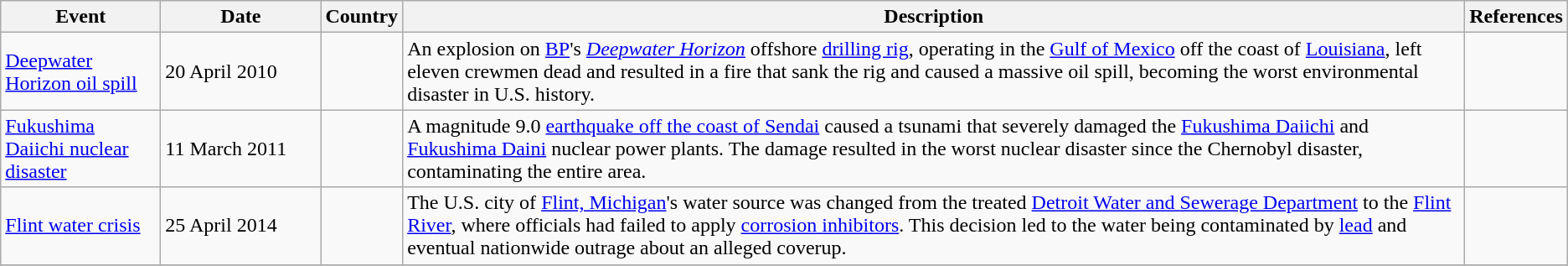<table class="wikitable sortable mw-collapsible">
<tr>
<th style="width:120px;">Event</th>
<th style="width:120px;">Date</th>
<th>Country</th>
<th>Description</th>
<th>References</th>
</tr>
<tr>
<td><a href='#'>Deepwater Horizon oil spill</a></td>
<td>20 April 2010</td>
<td></td>
<td>An explosion on <a href='#'>BP</a>'s <em><a href='#'>Deepwater Horizon</a></em> offshore <a href='#'>drilling rig</a>, operating in the <a href='#'>Gulf of Mexico</a> off the coast of <a href='#'>Louisiana</a>, left eleven crewmen dead and resulted in a fire that sank the rig and caused a massive oil spill, becoming the worst environmental disaster in U.S. history.</td>
<td></td>
</tr>
<tr>
<td><a href='#'>Fukushima Daiichi nuclear disaster</a></td>
<td>11 March 2011</td>
<td></td>
<td>A magnitude 9.0 <a href='#'>earthquake off the coast of Sendai</a> caused a tsunami that severely damaged the <a href='#'>Fukushima Daiichi</a> and <a href='#'>Fukushima Daini</a> nuclear power plants. The damage resulted in the worst nuclear disaster since the Chernobyl disaster, contaminating the entire area.</td>
<td></td>
</tr>
<tr>
<td><a href='#'>Flint water crisis</a></td>
<td>25 April 2014</td>
<td></td>
<td>The U.S. city of <a href='#'>Flint, Michigan</a>'s water source was changed from the treated <a href='#'>Detroit Water and Sewerage Department</a> to the <a href='#'>Flint River</a>, where officials had failed to apply <a href='#'>corrosion inhibitors</a>. This decision led to the water being contaminated by <a href='#'>lead</a> and eventual nationwide outrage about an alleged coverup.</td>
<td></td>
</tr>
<tr>
</tr>
</table>
